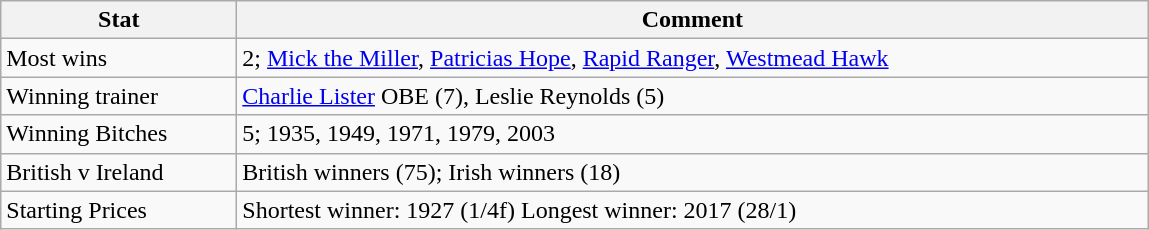<table class="sortable wikitable">
<tr>
<th width="150">Stat</th>
<th width="600">Comment</th>
</tr>
<tr>
<td align=left>Most wins</td>
<td>2; <a href='#'>Mick the Miller</a>, <a href='#'>Patricias Hope</a>, <a href='#'>Rapid Ranger</a>, <a href='#'>Westmead Hawk</a></td>
</tr>
<tr>
<td align=left>Winning trainer</td>
<td><a href='#'>Charlie Lister</a> OBE (7), Leslie Reynolds (5)</td>
</tr>
<tr>
<td align=left>Winning Bitches</td>
<td>5; 1935, 1949, 1971, 1979, 2003</td>
</tr>
<tr>
<td align=left>British v Ireland</td>
<td>British winners (75); Irish winners (18)</td>
</tr>
<tr>
<td align=left>Starting Prices</td>
<td>Shortest winner: 1927 (1/4f) Longest winner: 2017 (28/1)</td>
</tr>
</table>
